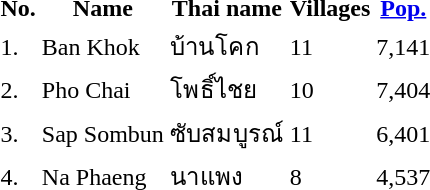<table>
<tr>
<th>No.</th>
<th>Name</th>
<th>Thai name</th>
<th>Villages</th>
<th><a href='#'>Pop.</a></th>
</tr>
<tr>
<td>1.</td>
<td>Ban Khok</td>
<td>บ้านโคก</td>
<td>11</td>
<td>7,141</td>
<td></td>
</tr>
<tr>
<td>2.</td>
<td>Pho Chai</td>
<td>โพธิ์ไชย</td>
<td>10</td>
<td>7,404</td>
<td></td>
</tr>
<tr>
<td>3.</td>
<td>Sap Sombun</td>
<td>ซับสมบูรณ์</td>
<td>11</td>
<td>6,401</td>
<td></td>
</tr>
<tr>
<td>4.</td>
<td>Na Phaeng</td>
<td>นาแพง</td>
<td>8</td>
<td>4,537</td>
<td></td>
</tr>
</table>
